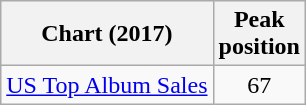<table class="wikitable">
<tr>
<th>Chart (2017)</th>
<th>Peak<br>position</th>
</tr>
<tr>
<td><a href='#'>US Top Album Sales</a></td>
<td style="text-align:center;">67</td>
</tr>
</table>
